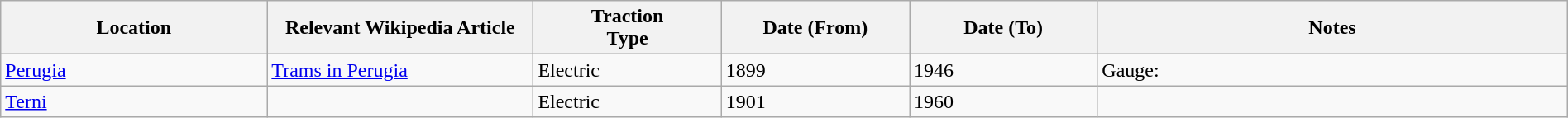<table class="wikitable" style="width:100%;">
<tr>
<th style="width:17%;">Location</th>
<th style="width:17%;">Relevant Wikipedia Article</th>
<th style="width:12%;">Traction<br>Type</th>
<th style="width:12%;">Date (From)</th>
<th style="width:12%;">Date (To)</th>
<th style="width:30%;">Notes</th>
</tr>
<tr>
<td><a href='#'>Perugia</a></td>
<td><a href='#'>Trams in Perugia</a></td>
<td>Electric</td>
<td>1899</td>
<td>1946</td>
<td>Gauge: </td>
</tr>
<tr>
<td><a href='#'>Terni</a></td>
<td> </td>
<td>Electric</td>
<td>1901</td>
<td>1960</td>
<td> </td>
</tr>
</table>
